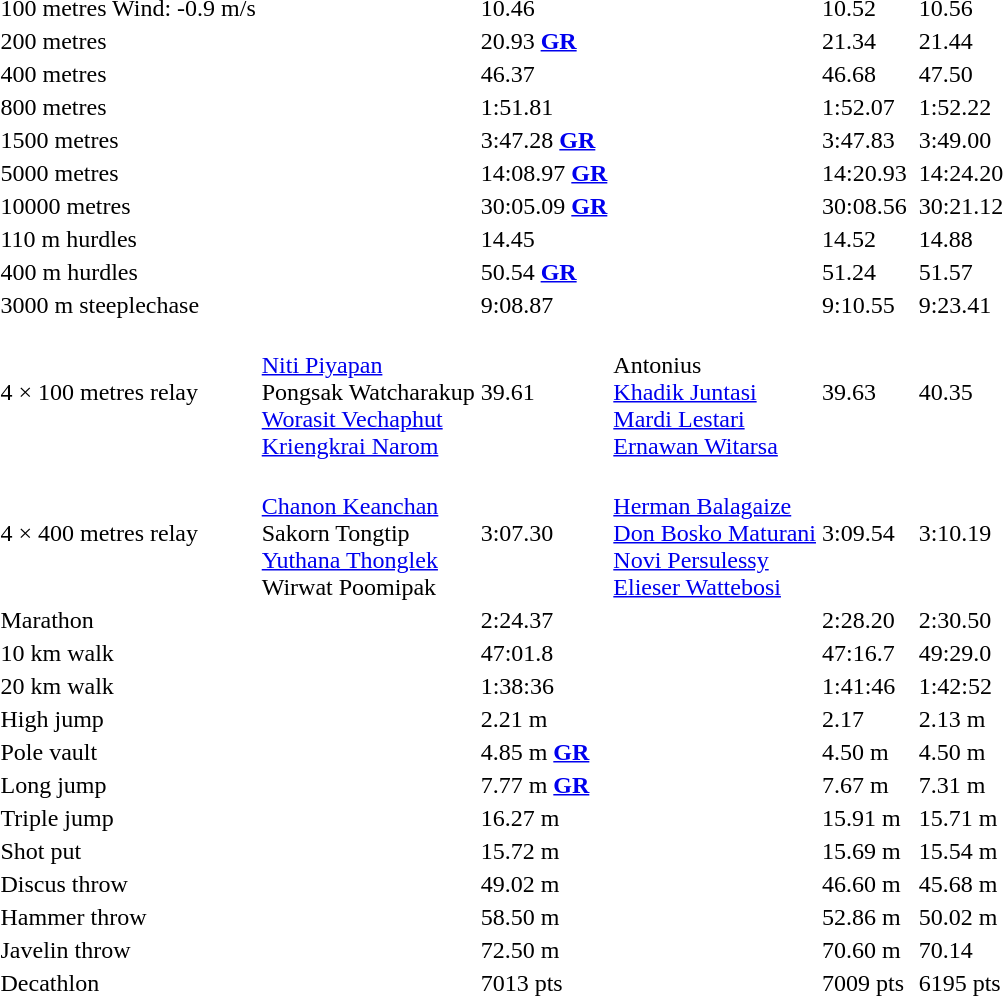<table>
<tr>
<td>100 metres Wind: -0.9 m/s</td>
<td></td>
<td>10.46</td>
<td></td>
<td>10.52</td>
<td></td>
<td>10.56</td>
</tr>
<tr>
<td>200 metres</td>
<td></td>
<td>20.93 <a href='#'><strong>GR</strong></a></td>
<td></td>
<td>21.34</td>
<td></td>
<td>21.44</td>
</tr>
<tr>
<td>400 metres</td>
<td></td>
<td>46.37 </td>
<td></td>
<td>46.68</td>
<td></td>
<td>47.50</td>
</tr>
<tr>
<td>800 metres</td>
<td></td>
<td>1:51.81</td>
<td></td>
<td>1:52.07</td>
<td></td>
<td>1:52.22</td>
</tr>
<tr>
<td>1500 metres</td>
<td></td>
<td>3:47.28 <a href='#'><strong>GR</strong></a></td>
<td></td>
<td>3:47.83</td>
<td></td>
<td>3:49.00</td>
</tr>
<tr>
<td>5000 metres</td>
<td></td>
<td>14:08.97 <a href='#'><strong>GR</strong></a></td>
<td></td>
<td>14:20.93</td>
<td></td>
<td>14:24.20</td>
</tr>
<tr>
<td>10000 metres</td>
<td></td>
<td>30:05.09 <a href='#'><strong>GR</strong></a></td>
<td></td>
<td>30:08.56</td>
<td></td>
<td>30:21.12</td>
</tr>
<tr>
<td>110 m hurdles</td>
<td></td>
<td>14.45</td>
<td></td>
<td>14.52</td>
<td></td>
<td>14.88</td>
</tr>
<tr>
<td>400 m hurdles</td>
<td></td>
<td>50.54 <a href='#'><strong>GR</strong></a></td>
<td></td>
<td>51.24</td>
<td></td>
<td>51.57</td>
</tr>
<tr>
<td>3000 m steeplechase</td>
<td></td>
<td>9:08.87</td>
<td></td>
<td>9:10.55</td>
<td></td>
<td>9:23.41</td>
</tr>
<tr>
<td>4 × 100 metres relay</td>
<td><br><a href='#'>Niti Piyapan</a><br>Pongsak Watcharakup<br><a href='#'>Worasit Vechaphut</a><br><a href='#'>Kriengkrai Narom</a></td>
<td>39.61</td>
<td><br>Antonius<br><a href='#'>Khadik Juntasi</a><br><a href='#'>Mardi Lestari</a><br><a href='#'>Ernawan Witarsa</a></td>
<td>39.63</td>
<td></td>
<td>40.35</td>
</tr>
<tr>
<td>4 × 400 metres relay</td>
<td><br><a href='#'>Chanon Keanchan</a><br>Sakorn Tongtip<br><a href='#'>Yuthana Thonglek</a><br>Wirwat Poomipak</td>
<td>3:07.30</td>
<td><br><a href='#'>Herman Balagaize</a><br><a href='#'>Don Bosko Maturani</a><br><a href='#'>Novi Persulessy</a><br><a href='#'>Elieser Wattebosi</a></td>
<td>3:09.54 </td>
<td></td>
<td>3:10.19</td>
</tr>
<tr>
<td>Marathon</td>
<td></td>
<td>2:24.37</td>
<td></td>
<td>2:28.20</td>
<td></td>
<td>2:30.50</td>
</tr>
<tr>
<td>10 km walk</td>
<td></td>
<td>47:01.8</td>
<td></td>
<td>47:16.7</td>
<td></td>
<td>49:29.0</td>
</tr>
<tr>
<td>20 km walk</td>
<td></td>
<td>1:38:36</td>
<td></td>
<td>1:41:46</td>
<td></td>
<td>1:42:52</td>
</tr>
<tr>
<td>High jump</td>
<td></td>
<td>2.21 m</td>
<td></td>
<td>2.17</td>
<td></td>
<td>2.13 m</td>
</tr>
<tr>
<td>Pole vault</td>
<td></td>
<td>4.85 m <a href='#'><strong>GR</strong></a></td>
<td></td>
<td>4.50 m</td>
<td></td>
<td>4.50 m</td>
</tr>
<tr>
<td>Long jump</td>
<td></td>
<td>7.77 m <a href='#'><strong>GR</strong></a></td>
<td></td>
<td>7.67 m</td>
<td></td>
<td>7.31 m</td>
</tr>
<tr>
<td>Triple jump</td>
<td></td>
<td>16.27 m</td>
<td></td>
<td>15.91 m</td>
<td></td>
<td>15.71 m</td>
</tr>
<tr>
<td>Shot put</td>
<td></td>
<td>15.72 m</td>
<td></td>
<td>15.69 m</td>
<td></td>
<td>15.54 m</td>
</tr>
<tr>
<td>Discus throw</td>
<td></td>
<td>49.02 m</td>
<td></td>
<td>46.60 m</td>
<td></td>
<td>45.68 m</td>
</tr>
<tr>
<td>Hammer throw</td>
<td></td>
<td>58.50 m</td>
<td></td>
<td>52.86 m</td>
<td></td>
<td>50.02 m</td>
</tr>
<tr>
<td>Javelin throw</td>
<td></td>
<td>72.50 m</td>
<td></td>
<td>70.60 m</td>
<td></td>
<td>70.14</td>
</tr>
<tr>
<td>Decathlon</td>
<td></td>
<td>7013 pts </td>
<td></td>
<td>7009 pts</td>
<td></td>
<td>6195 pts</td>
</tr>
</table>
